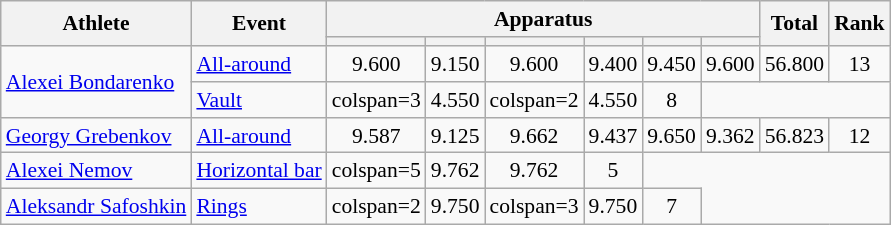<table class="wikitable" style="font-size:90%">
<tr>
<th rowspan=2>Athlete</th>
<th rowspan=2>Event</th>
<th colspan =6>Apparatus</th>
<th rowspan=2>Total</th>
<th rowspan=2>Rank</th>
</tr>
<tr style="font-size:95%">
<th></th>
<th></th>
<th></th>
<th></th>
<th></th>
<th></th>
</tr>
<tr align=center>
<td align=left rowspan=2><a href='#'>Alexei Bondarenko</a></td>
<td align=left><a href='#'>All-around</a></td>
<td>9.600</td>
<td>9.150</td>
<td>9.600</td>
<td>9.400</td>
<td>9.450</td>
<td>9.600</td>
<td>56.800</td>
<td>13</td>
</tr>
<tr align=center>
<td align=left><a href='#'>Vault</a></td>
<td>colspan=3 </td>
<td>4.550</td>
<td>colspan=2 </td>
<td>4.550</td>
<td>8</td>
</tr>
<tr align=center>
<td align=left><a href='#'>Georgy Grebenkov</a></td>
<td align=left><a href='#'>All-around</a></td>
<td>9.587</td>
<td>9.125</td>
<td>9.662</td>
<td>9.437</td>
<td>9.650</td>
<td>9.362</td>
<td>56.823</td>
<td>12</td>
</tr>
<tr align=center>
<td align=left><a href='#'>Alexei Nemov</a></td>
<td align=left><a href='#'>Horizontal bar</a></td>
<td>colspan=5 </td>
<td>9.762</td>
<td>9.762</td>
<td>5</td>
</tr>
<tr align=center>
<td align=left><a href='#'>Aleksandr Safoshkin</a></td>
<td align=left><a href='#'>Rings</a></td>
<td>colspan=2 </td>
<td>9.750</td>
<td>colspan=3 </td>
<td>9.750</td>
<td>7</td>
</tr>
</table>
